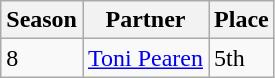<table class="wikitable sortable" style="margin:auto;float:left;">
<tr>
<th>Season</th>
<th>Partner</th>
<th>Place</th>
</tr>
<tr>
<td>8</td>
<td><a href='#'>Toni Pearen</a></td>
<td>5th</td>
</tr>
</table>
